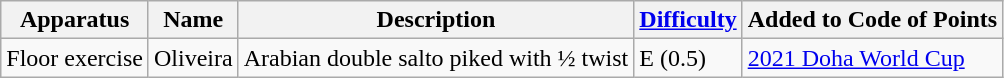<table class="wikitable">
<tr>
<th>Apparatus</th>
<th>Name</th>
<th>Description</th>
<th><a href='#'>Difficulty</a></th>
<th>Added to Code of Points</th>
</tr>
<tr>
<td>Floor exercise</td>
<td>Oliveira</td>
<td>Arabian double salto piked with ½ twist</td>
<td>E (0.5)</td>
<td><a href='#'>2021 Doha World Cup</a></td>
</tr>
</table>
